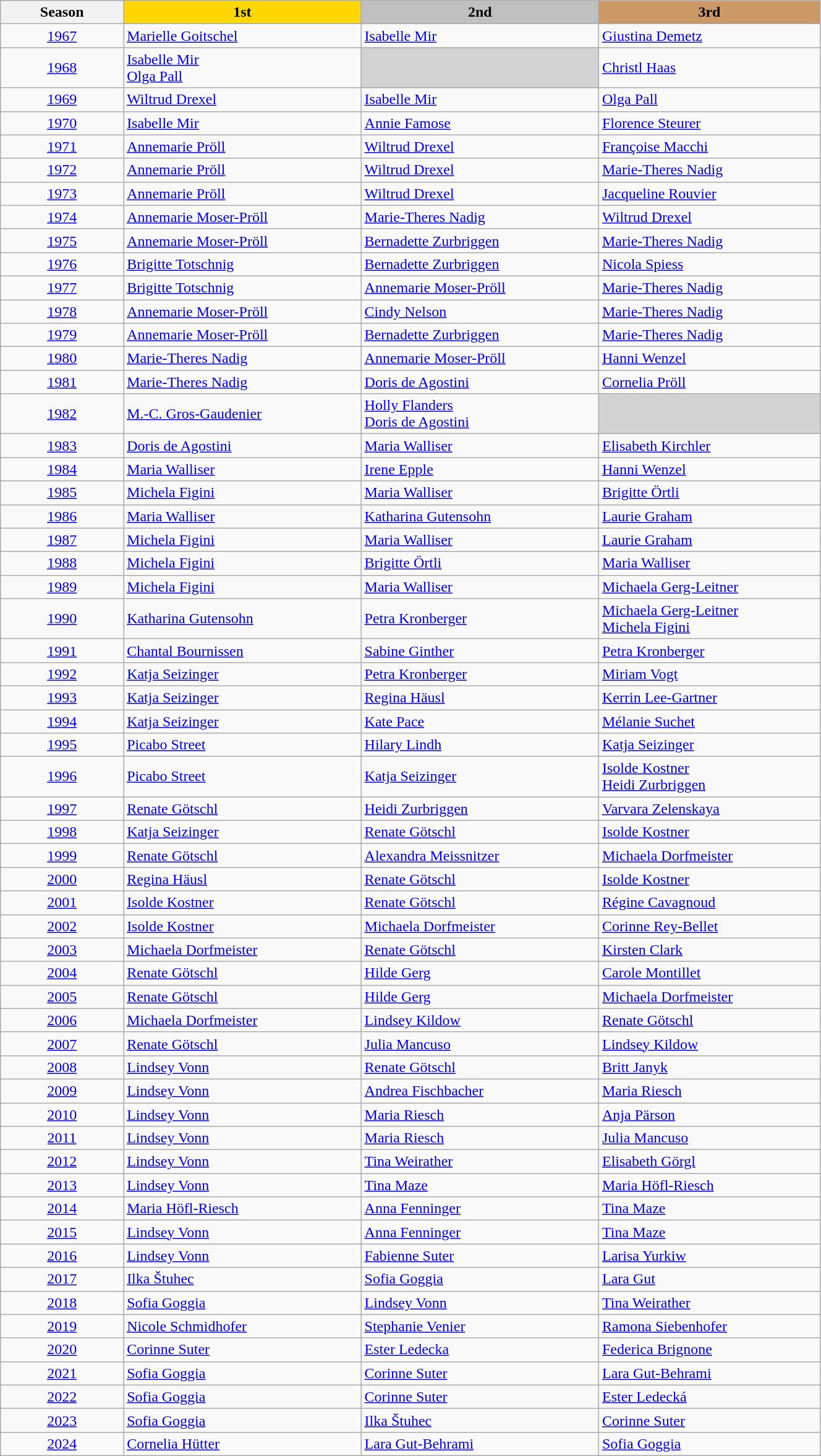<table class="wikitable" width=70% style="font-size:100%; style="text-align:left;">
<tr style="background-color:#EDEDED;">
<th style="background: hintergrundfarbe6; width:15%">Season</th>
<th style="background:    gold; width:29%">1st</th>
<th style="background:  silver; width:29%">2nd</th>
<th style="background: #CC9966; width:29%">3rd</th>
</tr>
<tr>
<td align=center><a href='#'>1967</a></td>
<td> <a href='#'>Marielle Goitschel</a></td>
<td> <a href='#'>Isabelle Mir</a></td>
<td> <a href='#'>Giustina Demetz</a></td>
</tr>
<tr>
<td align=center><a href='#'>1968</a></td>
<td> <a href='#'>Isabelle Mir</a><br> <a href='#'>Olga Pall</a></td>
<td bgcolor=lightgrey></td>
<td> <a href='#'>Christl Haas</a></td>
</tr>
<tr>
<td align=center><a href='#'>1969</a></td>
<td> <a href='#'>Wiltrud Drexel</a></td>
<td> <a href='#'>Isabelle Mir</a></td>
<td> <a href='#'>Olga Pall</a></td>
</tr>
<tr>
<td align=center><a href='#'>1970</a></td>
<td> <a href='#'>Isabelle Mir</a></td>
<td> <a href='#'>Annie Famose</a></td>
<td> <a href='#'>Florence Steurer</a></td>
</tr>
<tr>
<td align=center><a href='#'>1971</a></td>
<td> <a href='#'>Annemarie Pröll</a></td>
<td> <a href='#'>Wiltrud Drexel</a></td>
<td> <a href='#'>Françoise Macchi</a></td>
</tr>
<tr>
<td align=center><a href='#'>1972</a></td>
<td> <a href='#'>Annemarie Pröll</a></td>
<td> <a href='#'>Wiltrud Drexel</a></td>
<td> <a href='#'>Marie-Theres Nadig</a></td>
</tr>
<tr>
<td align=center><a href='#'>1973</a></td>
<td> <a href='#'>Annemarie Pröll</a></td>
<td> <a href='#'>Wiltrud Drexel</a></td>
<td> <a href='#'>Jacqueline Rouvier</a></td>
</tr>
<tr>
<td align=center><a href='#'>1974</a></td>
<td> <a href='#'>Annemarie Moser-Pröll</a></td>
<td> <a href='#'>Marie-Theres Nadig</a></td>
<td> <a href='#'>Wiltrud Drexel</a></td>
</tr>
<tr>
<td align=center><a href='#'>1975</a></td>
<td> <a href='#'>Annemarie Moser-Pröll</a></td>
<td> <a href='#'>Bernadette Zurbriggen</a></td>
<td> <a href='#'>Marie-Theres Nadig</a></td>
</tr>
<tr>
<td align=center><a href='#'>1976</a></td>
<td> <a href='#'>Brigitte Totschnig</a></td>
<td> <a href='#'>Bernadette Zurbriggen</a></td>
<td> <a href='#'>Nicola Spiess</a></td>
</tr>
<tr>
<td align=center><a href='#'>1977</a></td>
<td> <a href='#'>Brigitte Totschnig</a></td>
<td> <a href='#'>Annemarie Moser-Pröll</a></td>
<td> <a href='#'>Marie-Theres Nadig</a></td>
</tr>
<tr>
<td align=center><a href='#'>1978</a></td>
<td> <a href='#'>Annemarie Moser-Pröll</a></td>
<td> <a href='#'>Cindy Nelson</a></td>
<td> <a href='#'>Marie-Theres Nadig</a></td>
</tr>
<tr>
<td align=center><a href='#'>1979</a></td>
<td> <a href='#'>Annemarie Moser-Pröll</a></td>
<td> <a href='#'>Bernadette Zurbriggen</a></td>
<td> <a href='#'>Marie-Theres Nadig</a></td>
</tr>
<tr>
<td align=center><a href='#'>1980</a></td>
<td> <a href='#'>Marie-Theres Nadig</a></td>
<td> <a href='#'>Annemarie Moser-Pröll</a></td>
<td> <a href='#'>Hanni Wenzel</a></td>
</tr>
<tr>
<td align=center><a href='#'>1981</a></td>
<td> <a href='#'>Marie-Theres Nadig</a></td>
<td> <a href='#'>Doris de Agostini</a></td>
<td> <a href='#'>Cornelia Pröll</a></td>
</tr>
<tr>
<td align=center><a href='#'>1982</a></td>
<td> <a href='#'>M.-C. Gros-Gaudenier</a></td>
<td> <a href='#'>Holly Flanders</a><br> <a href='#'>Doris de Agostini</a></td>
<td bgcolor=lightgrey></td>
</tr>
<tr>
<td align=center><a href='#'>1983</a></td>
<td> <a href='#'>Doris de Agostini</a></td>
<td> <a href='#'>Maria Walliser</a></td>
<td> <a href='#'>Elisabeth Kirchler</a></td>
</tr>
<tr>
<td align=center><a href='#'>1984</a></td>
<td> <a href='#'>Maria Walliser</a></td>
<td> <a href='#'>Irene Epple</a></td>
<td> <a href='#'>Hanni Wenzel</a></td>
</tr>
<tr>
<td align=center><a href='#'>1985</a></td>
<td> <a href='#'>Michela Figini</a></td>
<td> <a href='#'>Maria Walliser</a></td>
<td> <a href='#'>Brigitte Örtli</a></td>
</tr>
<tr>
<td align=center><a href='#'>1986</a></td>
<td> <a href='#'>Maria Walliser</a></td>
<td> <a href='#'>Katharina Gutensohn</a></td>
<td> <a href='#'>Laurie Graham</a></td>
</tr>
<tr>
<td align=center><a href='#'>1987</a></td>
<td> <a href='#'>Michela Figini</a></td>
<td> <a href='#'>Maria Walliser</a></td>
<td> <a href='#'>Laurie Graham</a></td>
</tr>
<tr>
<td align=center><a href='#'>1988</a></td>
<td> <a href='#'>Michela Figini</a></td>
<td> <a href='#'>Brigitte Örtli</a></td>
<td> <a href='#'>Maria Walliser</a></td>
</tr>
<tr>
<td align=center><a href='#'>1989</a></td>
<td> <a href='#'>Michela Figini</a></td>
<td> <a href='#'>Maria Walliser</a></td>
<td> <a href='#'>Michaela Gerg-Leitner</a></td>
</tr>
<tr>
<td align=center><a href='#'>1990</a></td>
<td> <a href='#'>Katharina Gutensohn</a></td>
<td> <a href='#'>Petra Kronberger</a></td>
<td> <a href='#'>Michaela Gerg-Leitner</a><br> <a href='#'>Michela Figini</a></td>
</tr>
<tr>
<td align=center><a href='#'>1991</a></td>
<td> <a href='#'>Chantal Bournissen</a></td>
<td> <a href='#'>Sabine Ginther</a></td>
<td> <a href='#'>Petra Kronberger</a></td>
</tr>
<tr>
<td align=center><a href='#'>1992</a></td>
<td> <a href='#'>Katja Seizinger</a></td>
<td> <a href='#'>Petra Kronberger</a></td>
<td> <a href='#'>Miriam Vogt</a></td>
</tr>
<tr>
<td align=center><a href='#'>1993</a></td>
<td> <a href='#'>Katja Seizinger</a></td>
<td> <a href='#'>Regina Häusl</a></td>
<td> <a href='#'>Kerrin Lee-Gartner</a></td>
</tr>
<tr>
<td align=center><a href='#'>1994</a></td>
<td> <a href='#'>Katja Seizinger</a></td>
<td> <a href='#'>Kate Pace</a></td>
<td> <a href='#'>Mélanie Suchet</a></td>
</tr>
<tr>
<td align=center><a href='#'>1995</a></td>
<td> <a href='#'>Picabo Street</a></td>
<td> <a href='#'>Hilary Lindh</a></td>
<td> <a href='#'>Katja Seizinger</a></td>
</tr>
<tr>
<td align=center><a href='#'>1996</a></td>
<td> <a href='#'>Picabo Street</a></td>
<td> <a href='#'>Katja Seizinger</a></td>
<td> <a href='#'>Isolde Kostner</a><br> <a href='#'>Heidi Zurbriggen</a></td>
</tr>
<tr>
<td align=center><a href='#'>1997</a></td>
<td> <a href='#'>Renate Götschl</a></td>
<td> <a href='#'>Heidi Zurbriggen</a></td>
<td> <a href='#'>Varvara Zelenskaya</a></td>
</tr>
<tr>
<td align=center><a href='#'>1998</a></td>
<td> <a href='#'>Katja Seizinger</a></td>
<td> <a href='#'>Renate Götschl</a></td>
<td> <a href='#'>Isolde Kostner</a></td>
</tr>
<tr>
<td align=center><a href='#'>1999</a></td>
<td> <a href='#'>Renate Götschl</a></td>
<td> <a href='#'>Alexandra Meissnitzer</a></td>
<td> <a href='#'>Michaela Dorfmeister</a></td>
</tr>
<tr>
<td align=center><a href='#'>2000</a></td>
<td> <a href='#'>Regina Häusl</a></td>
<td> <a href='#'>Renate Götschl</a></td>
<td> <a href='#'>Isolde Kostner</a></td>
</tr>
<tr>
<td align=center><a href='#'>2001</a></td>
<td> <a href='#'>Isolde Kostner</a></td>
<td> <a href='#'>Renate Götschl</a></td>
<td> <a href='#'>Régine Cavagnoud</a></td>
</tr>
<tr>
<td align=center><a href='#'>2002</a></td>
<td> <a href='#'>Isolde Kostner</a></td>
<td> <a href='#'>Michaela Dorfmeister</a></td>
<td> <a href='#'>Corinne Rey-Bellet</a></td>
</tr>
<tr>
<td align=center><a href='#'>2003</a></td>
<td> <a href='#'>Michaela Dorfmeister</a></td>
<td> <a href='#'>Renate Götschl</a></td>
<td> <a href='#'>Kirsten Clark</a></td>
</tr>
<tr>
<td align=center><a href='#'>2004</a></td>
<td> <a href='#'>Renate Götschl</a></td>
<td> <a href='#'>Hilde Gerg</a></td>
<td> <a href='#'>Carole Montillet</a></td>
</tr>
<tr>
<td align=center><a href='#'>2005</a></td>
<td> <a href='#'>Renate Götschl</a></td>
<td> <a href='#'>Hilde Gerg</a></td>
<td> <a href='#'>Michaela Dorfmeister</a></td>
</tr>
<tr>
<td align=center><a href='#'>2006</a></td>
<td> <a href='#'>Michaela Dorfmeister</a></td>
<td> <a href='#'>Lindsey Kildow</a></td>
<td> <a href='#'>Renate Götschl</a></td>
</tr>
<tr>
<td align=center><a href='#'>2007</a></td>
<td> <a href='#'>Renate Götschl</a></td>
<td> <a href='#'>Julia Mancuso</a></td>
<td> <a href='#'>Lindsey Kildow</a></td>
</tr>
<tr>
<td align=center><a href='#'>2008</a></td>
<td> <a href='#'>Lindsey Vonn</a></td>
<td> <a href='#'>Renate Götschl</a></td>
<td> <a href='#'>Britt Janyk</a></td>
</tr>
<tr>
<td align=center><a href='#'>2009</a></td>
<td> <a href='#'>Lindsey Vonn</a></td>
<td> <a href='#'>Andrea Fischbacher</a></td>
<td> <a href='#'>Maria Riesch</a></td>
</tr>
<tr>
<td align=center><a href='#'>2010</a></td>
<td> <a href='#'>Lindsey Vonn</a></td>
<td> <a href='#'>Maria Riesch</a></td>
<td> <a href='#'>Anja Pärson</a></td>
</tr>
<tr>
<td align=center><a href='#'>2011</a></td>
<td> <a href='#'>Lindsey Vonn</a></td>
<td> <a href='#'>Maria Riesch</a></td>
<td> <a href='#'>Julia Mancuso</a></td>
</tr>
<tr>
<td align=center><a href='#'>2012</a></td>
<td> <a href='#'>Lindsey Vonn</a></td>
<td> <a href='#'>Tina Weirather</a></td>
<td> <a href='#'>Elisabeth Görgl</a></td>
</tr>
<tr>
<td align=center><a href='#'>2013</a></td>
<td> <a href='#'>Lindsey Vonn</a></td>
<td> <a href='#'>Tina Maze</a></td>
<td> <a href='#'>Maria Höfl-Riesch</a></td>
</tr>
<tr>
<td align=center><a href='#'>2014</a></td>
<td> <a href='#'>Maria Höfl-Riesch</a></td>
<td> <a href='#'>Anna Fenninger</a></td>
<td> <a href='#'>Tina Maze</a></td>
</tr>
<tr>
<td align=center><a href='#'>2015</a></td>
<td> <a href='#'>Lindsey Vonn</a></td>
<td> <a href='#'>Anna Fenninger</a></td>
<td> <a href='#'>Tina Maze</a></td>
</tr>
<tr>
<td align=center><a href='#'>2016</a></td>
<td> <a href='#'>Lindsey Vonn</a></td>
<td> <a href='#'>Fabienne Suter</a></td>
<td> <a href='#'>Larisa Yurkiw</a></td>
</tr>
<tr>
<td align=center><a href='#'>2017</a></td>
<td> <a href='#'>Ilka Štuhec</a></td>
<td> <a href='#'>Sofia Goggia</a></td>
<td> <a href='#'>Lara Gut</a></td>
</tr>
<tr>
<td align=center><a href='#'>2018</a></td>
<td> <a href='#'>Sofia Goggia</a></td>
<td> <a href='#'>Lindsey Vonn</a></td>
<td> <a href='#'>Tina Weirather</a></td>
</tr>
<tr>
<td align=center><a href='#'>2019</a></td>
<td> <a href='#'>Nicole Schmidhofer</a></td>
<td> <a href='#'>Stephanie Venier</a></td>
<td> <a href='#'>Ramona Siebenhofer</a></td>
</tr>
<tr>
<td align=center><a href='#'>2020</a></td>
<td> <a href='#'>Corinne Suter</a></td>
<td> <a href='#'>Ester Ledecka</a></td>
<td> <a href='#'>Federica Brignone</a></td>
</tr>
<tr>
<td align=center><a href='#'>2021</a></td>
<td> <a href='#'>Sofia Goggia</a></td>
<td> <a href='#'>Corinne Suter</a></td>
<td> <a href='#'>Lara Gut-Behrami</a></td>
</tr>
<tr>
<td align=center><a href='#'>2022</a></td>
<td> <a href='#'>Sofia Goggia</a></td>
<td> <a href='#'>Corinne Suter</a></td>
<td> <a href='#'>Ester Ledecká</a></td>
</tr>
<tr>
<td align=center><a href='#'>2023</a></td>
<td> <a href='#'>Sofia Goggia</a></td>
<td> <a href='#'>Ilka Štuhec</a></td>
<td> <a href='#'>Corinne Suter</a></td>
</tr>
<tr>
<td align=center><a href='#'>2024</a></td>
<td> <a href='#'>Cornelia Hütter</a></td>
<td> <a href='#'>Lara Gut-Behrami</a></td>
<td> <a href='#'>Sofia Goggia</a></td>
</tr>
</table>
